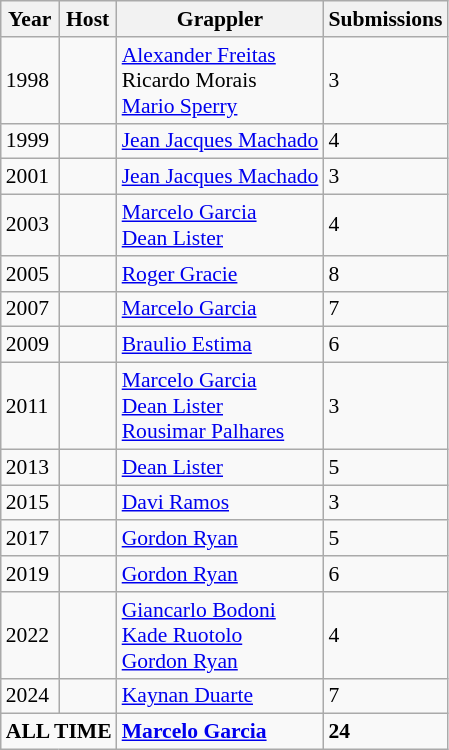<table class="wikitable sortable" style="font-size: 90%">
<tr>
<th>Year</th>
<th>Host</th>
<th>Grappler</th>
<th>Submissions</th>
</tr>
<tr>
<td>1998</td>
<td></td>
<td> <a href='#'>Alexander Freitas</a><br> Ricardo Morais<br> <a href='#'>Mario Sperry</a></td>
<td>3</td>
</tr>
<tr>
<td>1999</td>
<td></td>
<td> <a href='#'>Jean Jacques Machado</a></td>
<td>4</td>
</tr>
<tr>
<td>2001</td>
<td></td>
<td> <a href='#'>Jean Jacques Machado</a></td>
<td>3</td>
</tr>
<tr>
<td>2003</td>
<td></td>
<td> <a href='#'>Marcelo Garcia</a><br> <a href='#'>Dean Lister</a></td>
<td>4</td>
</tr>
<tr>
<td>2005</td>
<td></td>
<td> <a href='#'>Roger Gracie</a></td>
<td>8</td>
</tr>
<tr>
<td>2007</td>
<td></td>
<td> <a href='#'>Marcelo Garcia</a></td>
<td>7</td>
</tr>
<tr>
<td>2009</td>
<td></td>
<td> <a href='#'>Braulio Estima</a></td>
<td>6</td>
</tr>
<tr>
<td>2011</td>
<td></td>
<td> <a href='#'>Marcelo Garcia</a><br> <a href='#'>Dean Lister</a><br> <a href='#'>Rousimar Palhares</a></td>
<td>3</td>
</tr>
<tr>
<td>2013</td>
<td></td>
<td> <a href='#'>Dean Lister</a></td>
<td>5</td>
</tr>
<tr>
<td>2015</td>
<td></td>
<td> <a href='#'>Davi Ramos</a></td>
<td>3</td>
</tr>
<tr>
<td>2017</td>
<td></td>
<td> <a href='#'>Gordon Ryan</a></td>
<td>5</td>
</tr>
<tr>
<td>2019</td>
<td></td>
<td> <a href='#'>Gordon Ryan</a></td>
<td>6</td>
</tr>
<tr>
<td>2022</td>
<td></td>
<td> <a href='#'>Giancarlo Bodoni</a><br> <a href='#'>Kade Ruotolo</a><br> <a href='#'>Gordon Ryan</a></td>
<td>4</td>
</tr>
<tr>
<td>2024</td>
<td></td>
<td> <a href='#'>Kaynan Duarte</a></td>
<td>7</td>
</tr>
<tr>
<td style="text-align:center;" colspan=2><strong>ALL TIME</strong></td>
<td><strong> <a href='#'>Marcelo Garcia</a></strong></td>
<td><strong>24</strong></td>
</tr>
</table>
